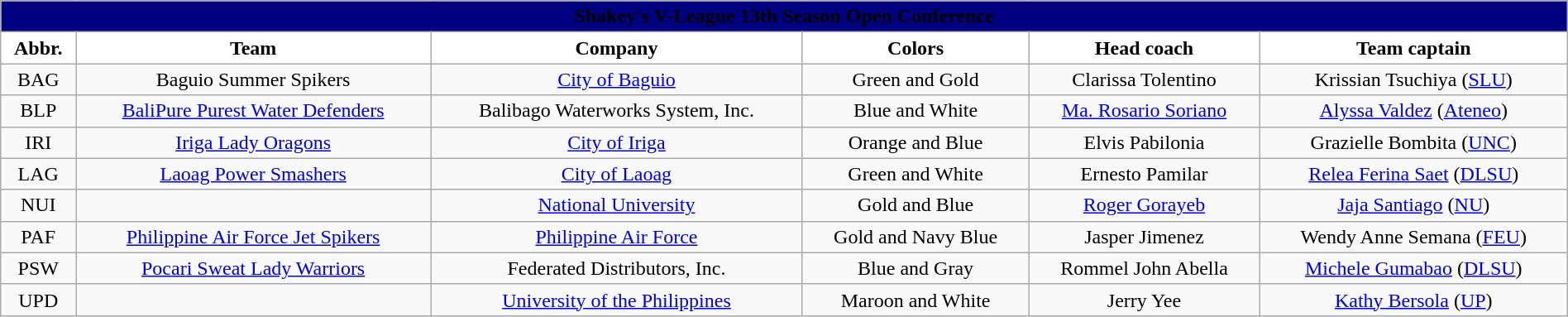<table class="wikitable" style="width:100%; text-align:left">
<tr>
<th style=background:#000080 colspan=6><span>Shakey's V-League 13th Season Open Conference</span></th>
</tr>
<tr>
<th style="background:white">Abbr.</th>
<th style="background:white">Team</th>
<th style="background:white">Company</th>
<th style="background:white">Colors</th>
<th style="background:white">Head coach</th>
<th style="background:white">Team captain</th>
</tr>
<tr>
<td align=center>BAG</td>
<td align=center>Baguio Summer Spikers</td>
<td align=center><a href='#'>City of Baguio</a></td>
<td align=center>Green and Gold</td>
<td align=center>Clarissa Tolentino</td>
<td align=center>Krissian Tsuchiya (<a href='#'>SLU</a>)</td>
</tr>
<tr>
<td align=center>BLP</td>
<td align=center><a href='#'>BaliPure Purest Water Defenders</a></td>
<td align=center>Balibago Waterworks System, Inc.</td>
<td align=center>Blue and White</td>
<td align=center><a href='#'>Ma. Rosario Soriano</a></td>
<td align=center><a href='#'>Alyssa Valdez</a> (<a href='#'>Ateneo</a>)</td>
</tr>
<tr>
<td align=center>IRI</td>
<td align=center><a href='#'>Iriga Lady Oragons</a></td>
<td align=center><a href='#'>City of Iriga</a></td>
<td align=center>Orange and Blue</td>
<td align=center>Elvis Pabilonia</td>
<td align=center>Grazielle Bombita (<a href='#'>UNC</a>)</td>
</tr>
<tr>
<td align=center>LAG</td>
<td align=center><a href='#'>Laoag Power Smashers</a></td>
<td align=center><a href='#'>City of Laoag</a></td>
<td align=center>Green and White</td>
<td align=center>Ernesto Pamilar</td>
<td align=center><a href='#'>Relea Ferina Saet</a> (<a href='#'>DLSU</a>)</td>
</tr>
<tr>
<td align=center>NUI</td>
<td align=center></td>
<td align=center><a href='#'>National University</a></td>
<td align=center>Gold and Blue</td>
<td align=center><a href='#'>Roger Gorayeb</a></td>
<td align=center><a href='#'>Jaja Santiago</a> (<a href='#'>NU</a>)</td>
</tr>
<tr>
<td align=center>PAF</td>
<td align=center><a href='#'>Philippine Air Force Jet Spikers</a></td>
<td align=center><a href='#'>Philippine Air Force</a></td>
<td align=center>Gold and Navy Blue</td>
<td align=center>Jasper Jimenez</td>
<td align=center>Wendy Anne Semana (<a href='#'>FEU</a>)</td>
</tr>
<tr>
<td align=center>PSW</td>
<td align=center><a href='#'>Pocari Sweat Lady Warriors</a></td>
<td align=center>Federated Distributors, Inc.</td>
<td align=center>Blue and Gray</td>
<td align=center>Rommel John Abella</td>
<td align=center><a href='#'>Michele Gumabao</a> (<a href='#'>DLSU</a>)</td>
</tr>
<tr>
<td align=center>UPD</td>
<td align=center></td>
<td align=center><a href='#'>University of the Philippines</a></td>
<td align=center>Maroon and White</td>
<td align=center>Jerry Yee</td>
<td align=center><a href='#'>Kathy Bersola</a> (<a href='#'>UP</a>)</td>
</tr>
</table>
